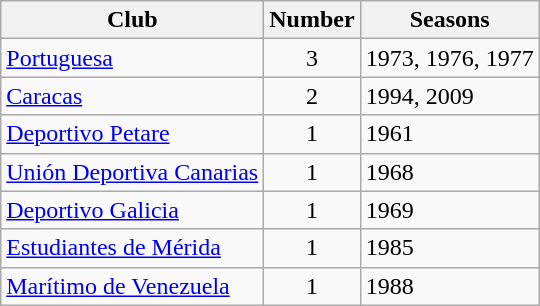<table class="wikitable sortable">
<tr>
<th>Club</th>
<th>Number</th>
<th>Seasons</th>
</tr>
<tr>
<td><a href='#'>Portuguesa</a></td>
<td style="text-align:center">3</td>
<td>1973, 1976, 1977</td>
</tr>
<tr>
<td><a href='#'>Caracas</a></td>
<td style="text-align:center">2</td>
<td>1994, 2009</td>
</tr>
<tr>
<td><a href='#'>Deportivo Petare</a></td>
<td style="text-align:center">1</td>
<td>1961</td>
</tr>
<tr>
<td><a href='#'>Unión Deportiva Canarias</a></td>
<td style="text-align:center">1</td>
<td>1968</td>
</tr>
<tr>
<td><a href='#'>Deportivo Galicia</a></td>
<td style="text-align:center">1</td>
<td>1969</td>
</tr>
<tr>
<td><a href='#'>Estudiantes de Mérida</a></td>
<td style="text-align:center">1</td>
<td>1985</td>
</tr>
<tr>
<td><a href='#'>Marítimo de Venezuela</a></td>
<td style="text-align:center">1</td>
<td>1988</td>
</tr>
</table>
